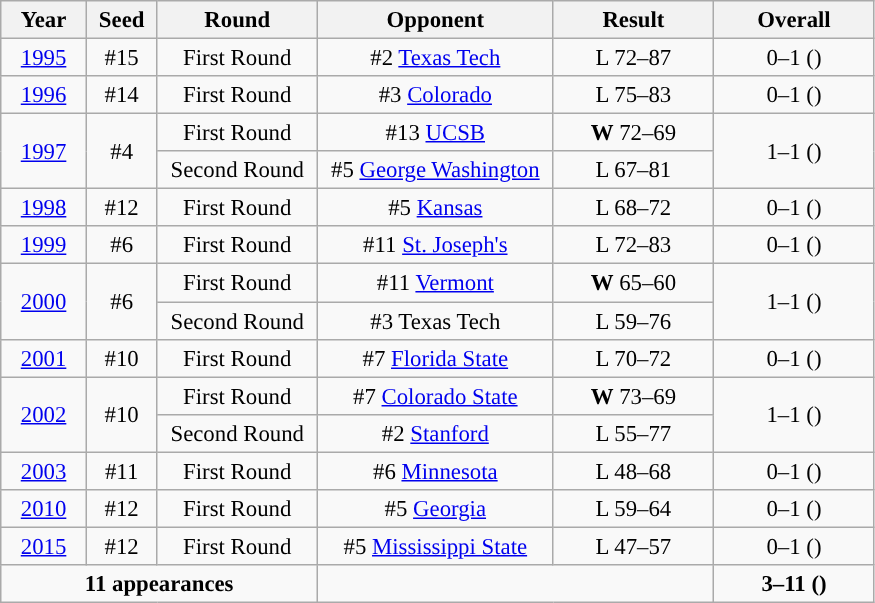<table class="wikitable" style="font-size: 95%;">
<tr>
<th style="width: 50px; ">Year</th>
<th style="width: 40px; ">Seed</th>
<th style="width: 100px; ">Round</th>
<th style="width: 150px; ">Opponent</th>
<th style="width: 100px; ">Result</th>
<th style="width: 100px; ">Overall</th>
</tr>
<tr align="center">
<td><a href='#'>1995</a></td>
<td>#15</td>
<td>First Round</td>
<td>#2 <a href='#'>Texas Tech</a></td>
<td>L 72–87</td>
<td>0–1 ()</td>
</tr>
<tr align="center">
<td><a href='#'>1996</a></td>
<td>#14</td>
<td>First Round</td>
<td>#3 <a href='#'>Colorado</a></td>
<td>L 75–83</td>
<td>0–1 ()</td>
</tr>
<tr align="center">
<td rowspan="2"><a href='#'>1997</a></td>
<td rowspan="2">#4</td>
<td>First Round</td>
<td>#13 <a href='#'>UCSB</a></td>
<td><strong>W</strong> 72–69</td>
<td rowspan="2">1–1 ()</td>
</tr>
<tr align="center">
<td>Second Round</td>
<td>#5 <a href='#'>George Washington</a></td>
<td>L 67–81</td>
</tr>
<tr align="center">
<td><a href='#'>1998</a></td>
<td>#12</td>
<td>First Round</td>
<td>#5 <a href='#'>Kansas</a></td>
<td>L 68–72</td>
<td>0–1 ()</td>
</tr>
<tr align="center">
<td><a href='#'>1999</a></td>
<td>#6</td>
<td>First Round</td>
<td>#11 <a href='#'>St. Joseph's</a></td>
<td>L 72–83</td>
<td>0–1 ()</td>
</tr>
<tr align="center">
<td rowspan="2"><a href='#'>2000</a></td>
<td rowspan="2">#6</td>
<td>First Round</td>
<td>#11 <a href='#'>Vermont</a></td>
<td><strong>W</strong> 65–60</td>
<td rowspan="2">1–1 ()</td>
</tr>
<tr align="center">
<td>Second Round</td>
<td>#3 Texas Tech</td>
<td>L 59–76</td>
</tr>
<tr align="center">
<td><a href='#'>2001</a></td>
<td>#10</td>
<td>First Round</td>
<td>#7 <a href='#'>Florida State</a></td>
<td>L 70–72</td>
<td>0–1 ()</td>
</tr>
<tr align="center">
<td rowspan="2"><a href='#'>2002</a></td>
<td rowspan="2">#10</td>
<td>First Round</td>
<td>#7 <a href='#'>Colorado State</a></td>
<td><strong>W</strong> 73–69</td>
<td rowspan="2">1–1 ()</td>
</tr>
<tr align="center">
<td>Second Round</td>
<td>#2 <a href='#'>Stanford</a></td>
<td>L 55–77</td>
</tr>
<tr align="center">
<td><a href='#'>2003</a></td>
<td>#11</td>
<td>First Round</td>
<td>#6 <a href='#'>Minnesota</a></td>
<td>L 48–68</td>
<td>0–1 ()</td>
</tr>
<tr align="center">
<td><a href='#'>2010</a></td>
<td>#12</td>
<td>First Round</td>
<td>#5 <a href='#'>Georgia</a></td>
<td>L 59–64</td>
<td>0–1 ()</td>
</tr>
<tr align="center">
<td><a href='#'>2015</a></td>
<td>#12</td>
<td>First Round</td>
<td>#5 <a href='#'>Mississippi State</a></td>
<td>L 47–57</td>
<td>0–1 ()</td>
</tr>
<tr align="center">
<td colspan="3"><strong>11 appearances</strong></td>
<td colspan="2"></td>
<td><strong>3–11 ()</strong></td>
</tr>
</table>
